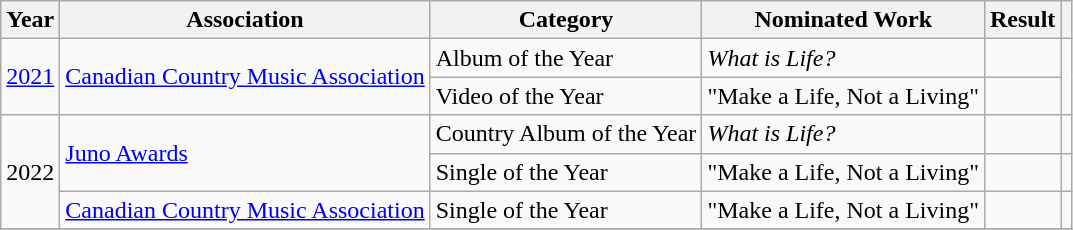<table class="wikitable">
<tr>
<th>Year</th>
<th>Association</th>
<th>Category</th>
<th>Nominated Work</th>
<th>Result</th>
<th></th>
</tr>
<tr>
<td rowspan="2"><a href='#'>2021</a></td>
<td rowspan="2"><a href='#'>Canadian Country Music Association</a></td>
<td>Album of the Year</td>
<td><em>What is Life?</em></td>
<td></td>
<td rowspan="2"><br><br></td>
</tr>
<tr>
<td>Video of the Year</td>
<td>"Make a Life, Not a Living"</td>
<td></td>
</tr>
<tr>
<td rowspan="3">2022</td>
<td rowspan="2"><a href='#'>Juno Awards</a></td>
<td>Country Album of the Year</td>
<td><em>What is Life?</em></td>
<td></td>
<td></td>
</tr>
<tr>
<td>Single of the Year</td>
<td>"Make a Life, Not a Living"</td>
<td></td>
<td></td>
</tr>
<tr>
<td><a href='#'>Canadian Country Music Association</a></td>
<td>Single of the Year</td>
<td>"Make a Life, Not a Living"</td>
<td></td>
<td></td>
</tr>
<tr>
</tr>
</table>
